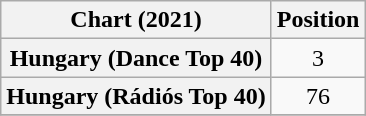<table class="wikitable sortable plainrowheaders" style="text-align:center">
<tr>
<th scope="col">Chart (2021)</th>
<th scope="col">Position</th>
</tr>
<tr>
<th scope="row">Hungary (Dance Top 40)</th>
<td>3</td>
</tr>
<tr>
<th scope="row">Hungary (Rádiós Top 40)</th>
<td>76</td>
</tr>
<tr>
</tr>
</table>
